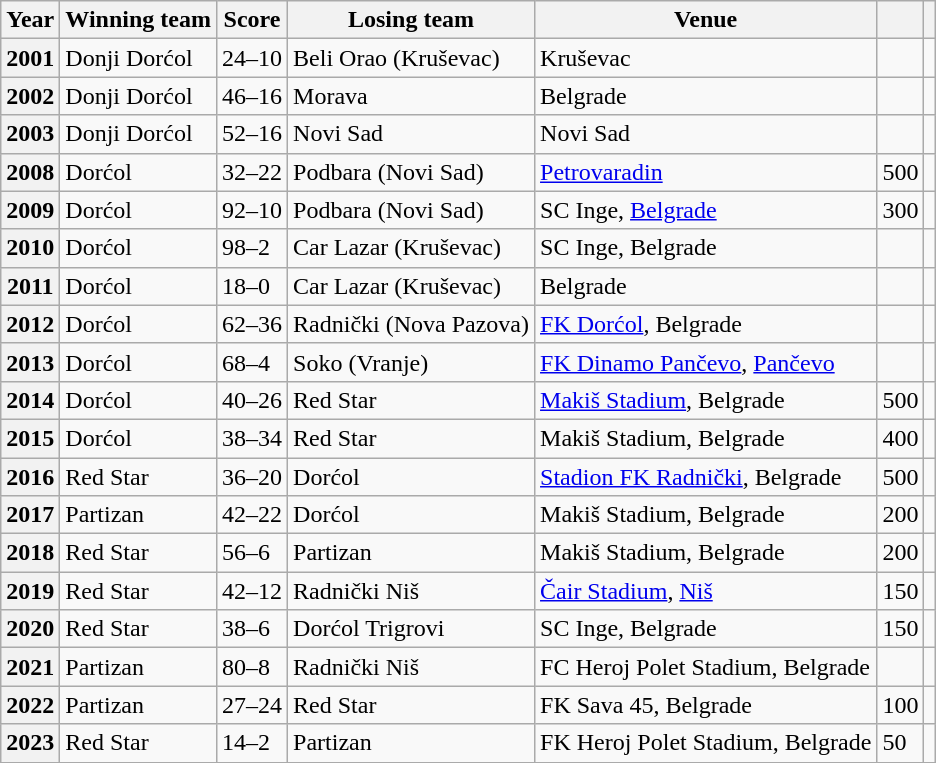<table class="wikitable defaultleft col3center col6right">
<tr>
<th scope="col">Year</th>
<th scope="col">Winning team</th>
<th scope="col">Score</th>
<th scope="col">Losing team</th>
<th scope="col">Venue</th>
<th scope="col"></th>
<th scope="col"></th>
</tr>
<tr>
<th scope="row">2001</th>
<td>Donji Dorćol</td>
<td>24–10</td>
<td>Beli Orao (Kruševac)</td>
<td>Kruševac</td>
<td></td>
<td></td>
</tr>
<tr>
<th scope="row">2002</th>
<td>Donji Dorćol</td>
<td>46–16</td>
<td>Morava</td>
<td>Belgrade</td>
<td></td>
<td></td>
</tr>
<tr>
<th scope="row">2003</th>
<td>Donji Dorćol</td>
<td>52–16</td>
<td>Novi Sad</td>
<td>Novi Sad</td>
<td></td>
<td></td>
</tr>
<tr>
<th scope="row">2008</th>
<td>Dorćol</td>
<td>32–22</td>
<td>Podbara (Novi Sad)</td>
<td><a href='#'>Petrovaradin</a></td>
<td>500</td>
<td></td>
</tr>
<tr>
<th scope="row">2009</th>
<td>Dorćol</td>
<td>92–10</td>
<td>Podbara (Novi Sad)</td>
<td>SC Inge, <a href='#'>Belgrade</a></td>
<td>300</td>
<td></td>
</tr>
<tr>
<th scope="row">2010</th>
<td>Dorćol</td>
<td>98–2</td>
<td>Car Lazar (Kruševac)</td>
<td>SC Inge, Belgrade</td>
<td></td>
<td></td>
</tr>
<tr>
<th scope="row">2011</th>
<td>Dorćol</td>
<td>18–0</td>
<td>Car Lazar (Kruševac)</td>
<td>Belgrade</td>
<td></td>
<td></td>
</tr>
<tr>
<th scope="row">2012</th>
<td>Dorćol</td>
<td>62–36</td>
<td>Radnički (Nova Pazova)</td>
<td><a href='#'>FK Dorćol</a>, Belgrade</td>
<td></td>
<td></td>
</tr>
<tr>
<th scope="row">2013</th>
<td>Dorćol</td>
<td>68–4</td>
<td>Soko (Vranje)</td>
<td><a href='#'>FK Dinamo Pančevo</a>, <a href='#'>Pančevo</a></td>
<td></td>
<td></td>
</tr>
<tr>
<th scope="row">2014</th>
<td>Dorćol</td>
<td>40–26</td>
<td>Red Star</td>
<td><a href='#'>Makiš Stadium</a>, Belgrade</td>
<td>500</td>
<td></td>
</tr>
<tr>
<th scope="row">2015</th>
<td>Dorćol</td>
<td>38–34</td>
<td>Red Star</td>
<td>Makiš Stadium, Belgrade</td>
<td>400</td>
<td></td>
</tr>
<tr>
<th scope="row">2016</th>
<td>Red Star</td>
<td>36–20</td>
<td>Dorćol</td>
<td><a href='#'>Stadion FK Radnički</a>, Belgrade</td>
<td>500</td>
<td></td>
</tr>
<tr>
<th scope="row">2017</th>
<td>Partizan</td>
<td>42–22</td>
<td>Dorćol</td>
<td>Makiš Stadium, Belgrade</td>
<td>200</td>
<td></td>
</tr>
<tr>
<th scope="row">2018</th>
<td>Red Star</td>
<td>56–6</td>
<td>Partizan</td>
<td>Makiš Stadium, Belgrade</td>
<td>200</td>
<td></td>
</tr>
<tr>
<th scope="row">2019</th>
<td>Red Star</td>
<td>42–12</td>
<td>Radnički Niš</td>
<td><a href='#'>Čair Stadium</a>, <a href='#'>Niš</a></td>
<td>150</td>
<td></td>
</tr>
<tr>
<th scope="row">2020</th>
<td>Red Star</td>
<td>38–6</td>
<td>Dorćol Trigrovi</td>
<td>SC Inge, Belgrade</td>
<td>150</td>
<td></td>
</tr>
<tr>
<th scope="row">2021</th>
<td>Partizan</td>
<td>80–8</td>
<td>Radnički Niš</td>
<td>FC Heroj Polet Stadium, Belgrade</td>
<td></td>
<td></td>
</tr>
<tr>
<th scope="row">2022</th>
<td>Partizan</td>
<td>27–24</td>
<td>Red Star</td>
<td>FK Sava 45, Belgrade</td>
<td>100</td>
<td></td>
</tr>
<tr>
<th scope="row">2023</th>
<td>Red Star</td>
<td>14–2</td>
<td>Partizan</td>
<td>FK Heroj Polet Stadium, Belgrade</td>
<td>50</td>
<td></td>
</tr>
<tr>
</tr>
</table>
